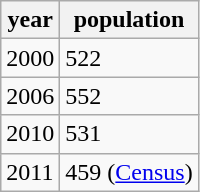<table class=wikitable>
<tr>
<th>year</th>
<th>population</th>
</tr>
<tr>
<td>2000</td>
<td>522</td>
</tr>
<tr>
<td>2006</td>
<td>552</td>
</tr>
<tr>
<td>2010</td>
<td>531</td>
</tr>
<tr>
<td>2011</td>
<td>459 (<a href='#'>Census</a>)</td>
</tr>
</table>
